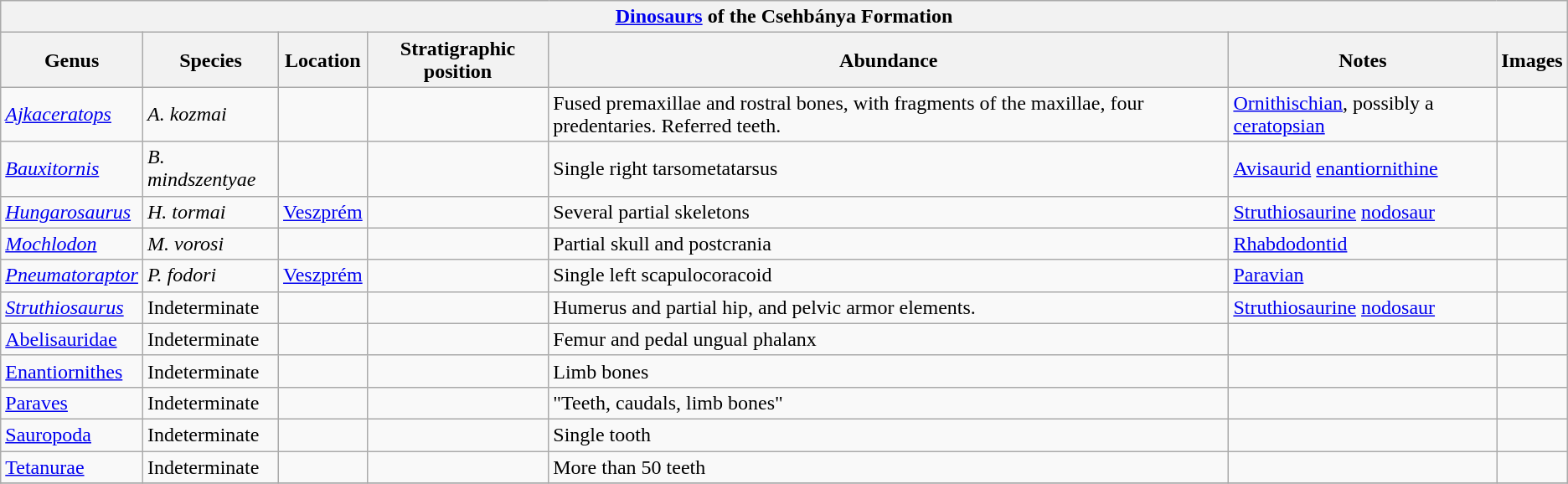<table class="wikitable" align="center">
<tr>
<th colspan="7" align="center"><strong><a href='#'>Dinosaurs</a> of the Csehbánya Formation</strong></th>
</tr>
<tr>
<th>Genus</th>
<th>Species</th>
<th>Location</th>
<th>Stratigraphic position</th>
<th>Abundance</th>
<th>Notes</th>
<th>Images</th>
</tr>
<tr>
<td><em><a href='#'>Ajkaceratops</a></em></td>
<td><em>A. kozmai</em></td>
<td></td>
<td></td>
<td>Fused premaxillae and rostral bones, with fragments of the maxillae, four predentaries. Referred teeth.</td>
<td><a href='#'>Ornithischian</a>, possibly a <a href='#'>ceratopsian</a></td>
<td></td>
</tr>
<tr>
<td><em><a href='#'>Bauxitornis</a></em></td>
<td><em>B. mindszentyae</em></td>
<td></td>
<td></td>
<td>Single right tarsometatarsus</td>
<td><a href='#'>Avisaurid</a> <a href='#'>enantiornithine</a></td>
<td></td>
</tr>
<tr>
<td><em><a href='#'>Hungarosaurus</a></em></td>
<td><em>H. tormai</em></td>
<td><a href='#'>Veszprém</a></td>
<td></td>
<td>Several partial skeletons</td>
<td><a href='#'>Struthiosaurine</a> <a href='#'>nodosaur</a></td>
<td></td>
</tr>
<tr>
<td><em><a href='#'>Mochlodon</a></em></td>
<td><em>M. vorosi</em></td>
<td></td>
<td></td>
<td>Partial skull and postcrania</td>
<td><a href='#'>Rhabdodontid</a></td>
<td></td>
</tr>
<tr>
<td><em><a href='#'>Pneumatoraptor</a></em></td>
<td><em>P. fodori</em></td>
<td><a href='#'>Veszprém</a></td>
<td></td>
<td>Single left scapulocoracoid</td>
<td><a href='#'>Paravian</a></td>
<td></td>
</tr>
<tr>
<td><em><a href='#'>Struthiosaurus</a></em></td>
<td>Indeterminate</td>
<td></td>
<td></td>
<td>Humerus and partial hip, and pelvic armor elements.</td>
<td><a href='#'>Struthiosaurine</a> <a href='#'>nodosaur</a></td>
<td></td>
</tr>
<tr>
<td><a href='#'>Abelisauridae</a></td>
<td>Indeterminate</td>
<td></td>
<td></td>
<td>Femur and pedal ungual phalanx</td>
<td></td>
<td></td>
</tr>
<tr>
<td><a href='#'>Enantiornithes</a></td>
<td>Indeterminate</td>
<td></td>
<td></td>
<td>Limb bones</td>
<td></td>
<td></td>
</tr>
<tr>
<td><a href='#'>Paraves</a></td>
<td>Indeterminate</td>
<td></td>
<td></td>
<td>"Teeth, caudals, limb bones"</td>
<td></td>
<td></td>
</tr>
<tr>
<td><a href='#'>Sauropoda</a></td>
<td>Indeterminate</td>
<td></td>
<td></td>
<td>Single tooth</td>
<td></td>
<td></td>
</tr>
<tr>
<td><a href='#'>Tetanurae</a></td>
<td>Indeterminate</td>
<td></td>
<td></td>
<td>More than 50 teeth</td>
<td></td>
<td></td>
</tr>
<tr>
</tr>
</table>
